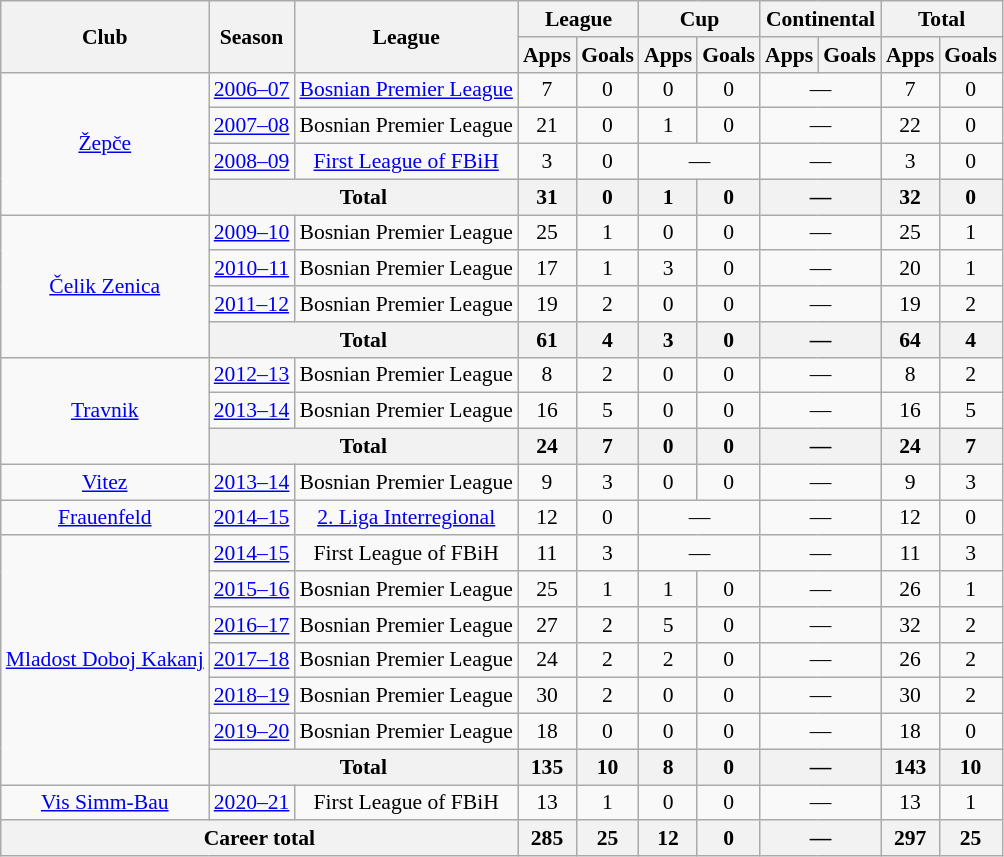<table class="wikitable" style="text-align:center;font-size:90%">
<tr>
<th rowspan="2">Club</th>
<th rowspan="2">Season</th>
<th rowspan="2">League</th>
<th colspan="2">League</th>
<th colspan="2">Cup</th>
<th colspan="2">Continental</th>
<th colspan="2">Total</th>
</tr>
<tr>
<th>Apps</th>
<th>Goals</th>
<th>Apps</th>
<th>Goals</th>
<th>Apps</th>
<th>Goals</th>
<th>Apps</th>
<th>Goals</th>
</tr>
<tr>
<td rowspan=4><a href='#'>Žepče</a></td>
<td><a href='#'>2006–07</a></td>
<td><a href='#'>Bosnian Premier League</a></td>
<td>7</td>
<td>0</td>
<td>0</td>
<td>0</td>
<td colspan=2>—</td>
<td>7</td>
<td>0</td>
</tr>
<tr>
<td><a href='#'>2007–08</a></td>
<td>Bosnian Premier League</td>
<td>21</td>
<td>0</td>
<td>1</td>
<td>0</td>
<td colspan=2>—</td>
<td>22</td>
<td>0</td>
</tr>
<tr>
<td><a href='#'>2008–09</a></td>
<td><a href='#'>First League of FBiH</a></td>
<td>3</td>
<td>0</td>
<td colspan=2>—</td>
<td colspan=2>—</td>
<td>3</td>
<td>0</td>
</tr>
<tr>
<th colspan=2>Total</th>
<th>31</th>
<th>0</th>
<th>1</th>
<th>0</th>
<th colspan=2>—</th>
<th>32</th>
<th>0</th>
</tr>
<tr>
<td rowspan=4><a href='#'>Čelik Zenica</a></td>
<td><a href='#'>2009–10</a></td>
<td>Bosnian Premier League</td>
<td>25</td>
<td>1</td>
<td>0</td>
<td>0</td>
<td colspan=2>—</td>
<td>25</td>
<td>1</td>
</tr>
<tr>
<td><a href='#'>2010–11</a></td>
<td>Bosnian Premier League</td>
<td>17</td>
<td>1</td>
<td>3</td>
<td>0</td>
<td colspan=2>—</td>
<td>20</td>
<td>1</td>
</tr>
<tr>
<td><a href='#'>2011–12</a></td>
<td>Bosnian Premier League</td>
<td>19</td>
<td>2</td>
<td>0</td>
<td>0</td>
<td colspan=2>—</td>
<td>19</td>
<td>2</td>
</tr>
<tr>
<th colspan=2>Total</th>
<th>61</th>
<th>4</th>
<th>3</th>
<th>0</th>
<th colspan=2>—</th>
<th>64</th>
<th>4</th>
</tr>
<tr>
<td rowspan=3><a href='#'>Travnik</a></td>
<td><a href='#'>2012–13</a></td>
<td>Bosnian Premier League</td>
<td>8</td>
<td>2</td>
<td>0</td>
<td>0</td>
<td colspan=2>—</td>
<td>8</td>
<td>2</td>
</tr>
<tr>
<td><a href='#'>2013–14</a></td>
<td>Bosnian Premier League</td>
<td>16</td>
<td>5</td>
<td>0</td>
<td>0</td>
<td colspan=2>—</td>
<td>16</td>
<td>5</td>
</tr>
<tr>
<th colspan=2>Total</th>
<th>24</th>
<th>7</th>
<th>0</th>
<th>0</th>
<th colspan=2>—</th>
<th>24</th>
<th>7</th>
</tr>
<tr>
<td><a href='#'>Vitez</a></td>
<td><a href='#'>2013–14</a></td>
<td>Bosnian Premier League</td>
<td>9</td>
<td>3</td>
<td>0</td>
<td>0</td>
<td colspan=2>—</td>
<td>9</td>
<td>3</td>
</tr>
<tr>
<td><a href='#'>Frauenfeld</a></td>
<td><a href='#'>2014–15</a></td>
<td><a href='#'>2. Liga Interregional</a></td>
<td>12</td>
<td>0</td>
<td colspan=2>—</td>
<td colspan=2>—</td>
<td>12</td>
<td>0</td>
</tr>
<tr>
<td rowspan=7><a href='#'>Mladost Doboj Kakanj</a></td>
<td><a href='#'>2014–15</a></td>
<td>First League of FBiH</td>
<td>11</td>
<td>3</td>
<td colspan=2>—</td>
<td colspan=2>—</td>
<td>11</td>
<td>3</td>
</tr>
<tr>
<td><a href='#'>2015–16</a></td>
<td>Bosnian Premier League</td>
<td>25</td>
<td>1</td>
<td>1</td>
<td>0</td>
<td colspan=2>—</td>
<td>26</td>
<td>1</td>
</tr>
<tr>
<td><a href='#'>2016–17</a></td>
<td>Bosnian Premier League</td>
<td>27</td>
<td>2</td>
<td>5</td>
<td>0</td>
<td colspan=2>—</td>
<td>32</td>
<td>2</td>
</tr>
<tr>
<td><a href='#'>2017–18</a></td>
<td>Bosnian Premier League</td>
<td>24</td>
<td>2</td>
<td>2</td>
<td>0</td>
<td colspan=2>—</td>
<td>26</td>
<td>2</td>
</tr>
<tr>
<td><a href='#'>2018–19</a></td>
<td>Bosnian Premier League</td>
<td>30</td>
<td>2</td>
<td>0</td>
<td>0</td>
<td colspan=2>—</td>
<td>30</td>
<td>2</td>
</tr>
<tr>
<td><a href='#'>2019–20</a></td>
<td>Bosnian Premier League</td>
<td>18</td>
<td>0</td>
<td>0</td>
<td>0</td>
<td colspan=2>—</td>
<td>18</td>
<td>0</td>
</tr>
<tr>
<th colspan=2>Total</th>
<th>135</th>
<th>10</th>
<th>8</th>
<th>0</th>
<th colspan=2>—</th>
<th>143</th>
<th>10</th>
</tr>
<tr>
<td><a href='#'>Vis Simm-Bau</a></td>
<td><a href='#'>2020–21</a></td>
<td>First League of FBiH</td>
<td>13</td>
<td>1</td>
<td>0</td>
<td>0</td>
<td colspan=2>—</td>
<td>13</td>
<td>1</td>
</tr>
<tr>
<th colspan=3>Career total</th>
<th>285</th>
<th>25</th>
<th>12</th>
<th>0</th>
<th colspan=2>—</th>
<th>297</th>
<th>25</th>
</tr>
</table>
